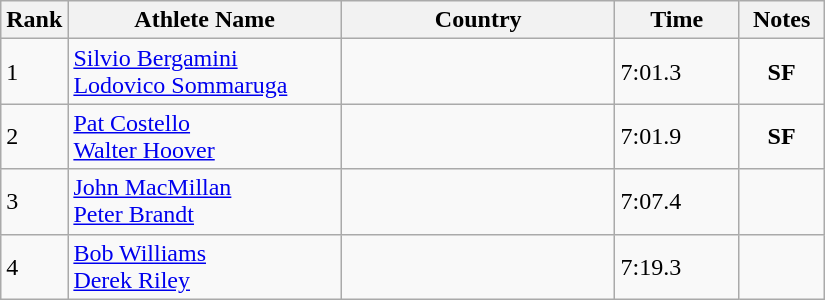<table class="wikitable">
<tr>
<th width=25>Rank</th>
<th width=175>Athlete Name</th>
<th width=175>Country</th>
<th width=75>Time</th>
<th width=50>Notes</th>
</tr>
<tr>
<td>1</td>
<td><a href='#'>Silvio Bergamini</a><br><a href='#'>Lodovico Sommaruga</a></td>
<td></td>
<td>7:01.3</td>
<td align=center><strong>SF</strong></td>
</tr>
<tr>
<td>2</td>
<td><a href='#'>Pat Costello</a><br><a href='#'>Walter Hoover</a></td>
<td></td>
<td>7:01.9</td>
<td align=center><strong>SF</strong></td>
</tr>
<tr>
<td>3</td>
<td><a href='#'>John MacMillan</a><br><a href='#'>Peter Brandt</a></td>
<td></td>
<td>7:07.4</td>
<td></td>
</tr>
<tr>
<td>4</td>
<td><a href='#'>Bob Williams</a><br><a href='#'>Derek Riley</a></td>
<td></td>
<td>7:19.3</td>
<td></td>
</tr>
</table>
